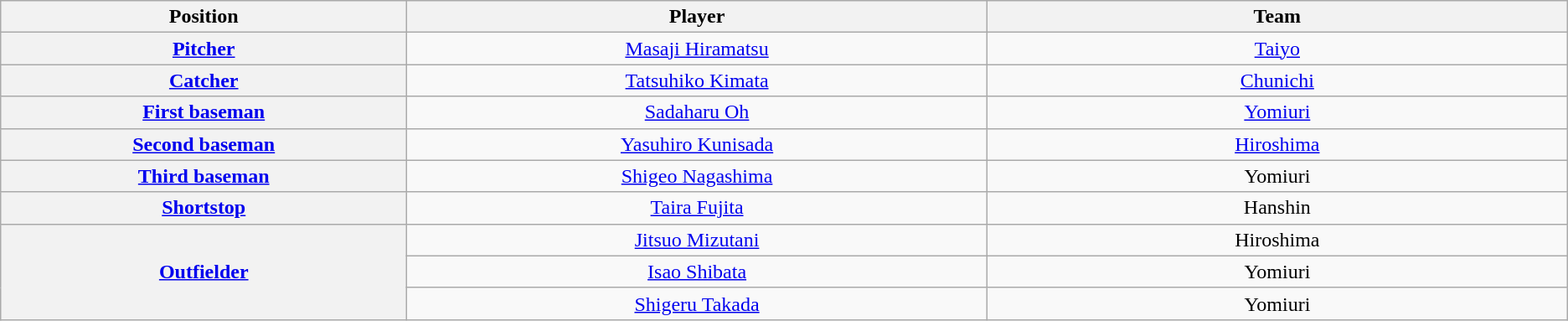<table class="wikitable" style="text-align:center;">
<tr>
<th scope="col" width="7%">Position</th>
<th scope="col" width="10%">Player</th>
<th scope="col" width="10%">Team</th>
</tr>
<tr>
<th scope="row" style="text-align:center;"><a href='#'>Pitcher</a></th>
<td><a href='#'>Masaji Hiramatsu</a></td>
<td><a href='#'>Taiyo</a></td>
</tr>
<tr>
<th scope="row" style="text-align:center;"><a href='#'>Catcher</a></th>
<td><a href='#'>Tatsuhiko Kimata</a></td>
<td><a href='#'>Chunichi</a></td>
</tr>
<tr>
<th scope="row" style="text-align:center;"><a href='#'>First baseman</a></th>
<td><a href='#'>Sadaharu Oh</a></td>
<td><a href='#'>Yomiuri</a></td>
</tr>
<tr>
<th scope="row" style="text-align:center;"><a href='#'>Second baseman</a></th>
<td><a href='#'>Yasuhiro Kunisada</a></td>
<td><a href='#'>Hiroshima</a></td>
</tr>
<tr>
<th scope="row" style="text-align:center;"><a href='#'>Third baseman</a></th>
<td><a href='#'>Shigeo Nagashima</a></td>
<td>Yomiuri</td>
</tr>
<tr>
<th scope="row" style="text-align:center;"><a href='#'>Shortstop</a></th>
<td><a href='#'>Taira Fujita</a></td>
<td>Hanshin</td>
</tr>
<tr>
<th scope="row" style="text-align:center;" rowspan=3><a href='#'>Outfielder</a></th>
<td><a href='#'>Jitsuo Mizutani</a></td>
<td>Hiroshima</td>
</tr>
<tr>
<td><a href='#'>Isao Shibata</a></td>
<td>Yomiuri</td>
</tr>
<tr>
<td><a href='#'>Shigeru Takada</a></td>
<td>Yomiuri</td>
</tr>
</table>
